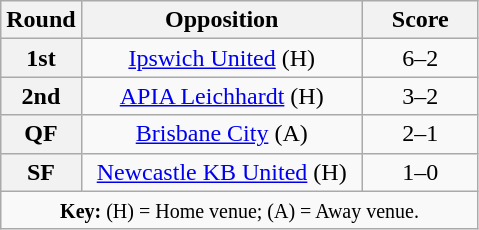<table class="wikitable plainrowheaders" style="text-align:center">
<tr>
<th scope="col" style="width:25px">Round</th>
<th scope="col" style="width:180px">Opposition</th>
<th scope="col" style="width:70px">Score</th>
</tr>
<tr>
<th scope=row style="text-align:center">1st</th>
<td><a href='#'>Ipswich United</a> (H)</td>
<td>6–2</td>
</tr>
<tr>
<th scope=row style="text-align:center">2nd</th>
<td><a href='#'>APIA Leichhardt</a> (H)</td>
<td>3–2</td>
</tr>
<tr>
<th scope=row style="text-align:center">QF</th>
<td><a href='#'>Brisbane City</a> (A)</td>
<td>2–1</td>
</tr>
<tr>
<th scope=row style="text-align:center">SF</th>
<td><a href='#'>Newcastle KB United</a> (H)</td>
<td>1–0</td>
</tr>
<tr>
<td colspan="3"><small><strong>Key:</strong> (H) = Home venue; (A) = Away venue.</small></td>
</tr>
</table>
